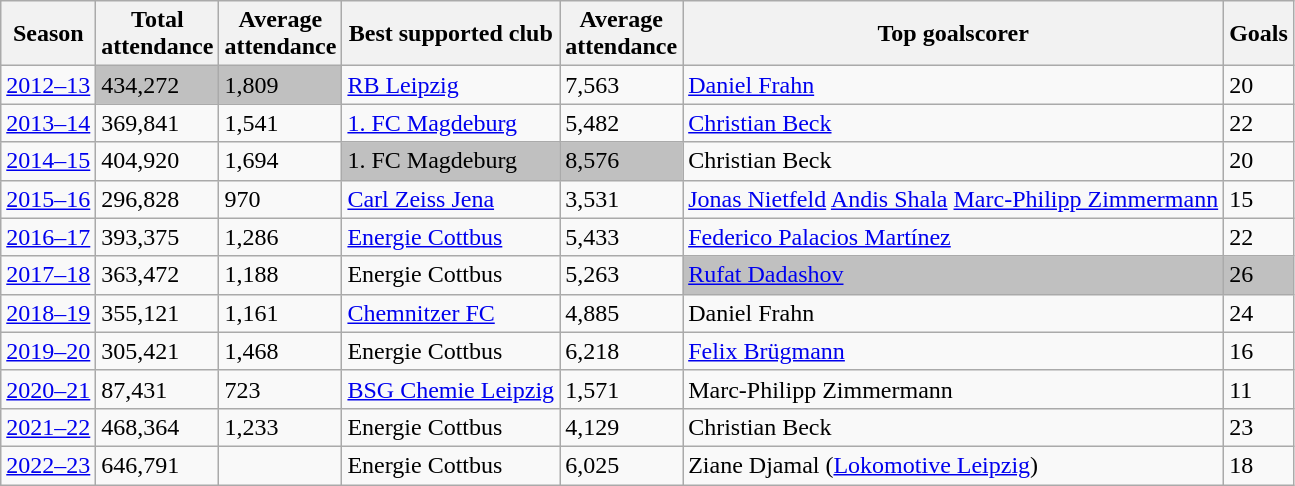<table class="wikitable">
<tr>
<th>Season</th>
<th>Total <br> attendance</th>
<th>Average <br> attendance</th>
<th>Best supported club</th>
<th>Average <br> attendance</th>
<th>Top goalscorer</th>
<th>Goals</th>
</tr>
<tr>
<td><a href='#'>2012–13</a></td>
<td style="background:silver;">434,272</td>
<td style="background:silver;">1,809</td>
<td><a href='#'>RB Leipzig</a></td>
<td>7,563</td>
<td><a href='#'>Daniel Frahn</a> </td>
<td>20</td>
</tr>
<tr>
<td><a href='#'>2013–14</a></td>
<td>369,841</td>
<td>1,541</td>
<td><a href='#'>1. FC Magdeburg</a></td>
<td>5,482</td>
<td><a href='#'>Christian Beck</a> </td>
<td>22</td>
</tr>
<tr>
<td><a href='#'>2014–15</a></td>
<td>404,920</td>
<td>1,694</td>
<td style="background:silver;">1. FC Magdeburg</td>
<td style="background:silver;">8,576</td>
<td>Christian Beck </td>
<td>20</td>
</tr>
<tr>
<td><a href='#'>2015–16</a></td>
<td>296,828</td>
<td>970</td>
<td><a href='#'>Carl Zeiss Jena</a></td>
<td>3,531</td>
<td><a href='#'>Jonas Nietfeld</a> <a href='#'>Andis Shala</a> <a href='#'>Marc-Philipp Zimmermann</a> </td>
<td>15</td>
</tr>
<tr>
<td><a href='#'>2016–17</a></td>
<td>393,375</td>
<td>1,286</td>
<td><a href='#'>Energie Cottbus</a></td>
<td>5,433</td>
<td><a href='#'>Federico Palacios Martínez</a> </td>
<td style="background=silver;">22</td>
</tr>
<tr>
<td><a href='#'>2017–18</a></td>
<td>363,472</td>
<td>1,188</td>
<td>Energie Cottbus</td>
<td>5,263</td>
<td style="background:silver;"><a href='#'>Rufat Dadashov</a> </td>
<td style="background:silver;">26</td>
</tr>
<tr>
<td><a href='#'>2018–19</a></td>
<td>355,121</td>
<td>1,161</td>
<td><a href='#'>Chemnitzer FC</a></td>
<td>4,885</td>
<td>Daniel Frahn </td>
<td>24</td>
</tr>
<tr>
<td><a href='#'>2019–20</a></td>
<td>305,421</td>
<td>1,468</td>
<td>Energie Cottbus</td>
<td>6,218</td>
<td><a href='#'>Felix Brügmann</a> </td>
<td>16</td>
</tr>
<tr>
<td><a href='#'>2020–21</a></td>
<td>87,431</td>
<td>723</td>
<td><a href='#'>BSG Chemie Leipzig</a></td>
<td>1,571</td>
<td>Marc-Philipp Zimmermann </td>
<td>11</td>
</tr>
<tr>
<td><a href='#'>2021–22</a></td>
<td>468,364</td>
<td>1,233</td>
<td>Energie Cottbus</td>
<td>4,129</td>
<td>Christian Beck </td>
<td>23</td>
</tr>
<tr>
<td><a href='#'>2022–23</a></td>
<td>646,791</td>
<td></td>
<td>Energie Cottbus</td>
<td>6,025</td>
<td>Ziane Djamal (<a href='#'>Lokomotive Leipzig</a>)</td>
<td>18</td>
</tr>
</table>
